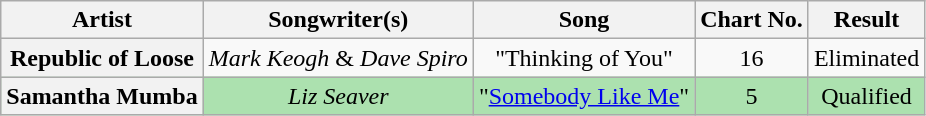<table class="wikitable plainrowheaders" style="text-align:center;">
<tr>
<th>Artist</th>
<th>Songwriter(s)</th>
<th>Song</th>
<th>Chart No.</th>
<th>Result</th>
</tr>
<tr>
<th scope="row">Republic of Loose</th>
<td><em>Mark Keogh</em> & <em>Dave Spiro</em></td>
<td>"Thinking of You"</td>
<td>16</td>
<td>Eliminated</td>
</tr>
<tr style="background:#ACE1AF;">
<th scope="row">Samantha Mumba</th>
<td><em>Liz Seaver</em></td>
<td>"<a href='#'>Somebody Like Me</a>"</td>
<td>5</td>
<td>Qualified</td>
</tr>
</table>
